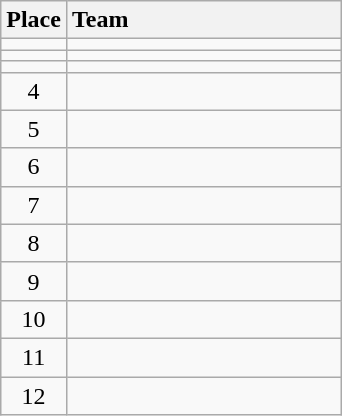<table class="wikitable" style="text-align:center; padding-bottom:0;">
<tr>
<th>Place</th>
<th style="width:11em; text-align:left;">Team</th>
</tr>
<tr>
<td></td>
<td align=left></td>
</tr>
<tr>
<td></td>
<td align=left></td>
</tr>
<tr>
<td></td>
<td align=left></td>
</tr>
<tr>
<td>4</td>
<td align=left></td>
</tr>
<tr>
<td>5</td>
<td align=left></td>
</tr>
<tr>
<td>6</td>
<td align=left></td>
</tr>
<tr>
<td>7</td>
<td align=left></td>
</tr>
<tr>
<td>8</td>
<td align=left></td>
</tr>
<tr>
<td>9</td>
<td align=left></td>
</tr>
<tr>
<td>10</td>
<td align=left></td>
</tr>
<tr>
<td>11</td>
<td align=left></td>
</tr>
<tr>
<td>12</td>
<td align=left></td>
</tr>
</table>
